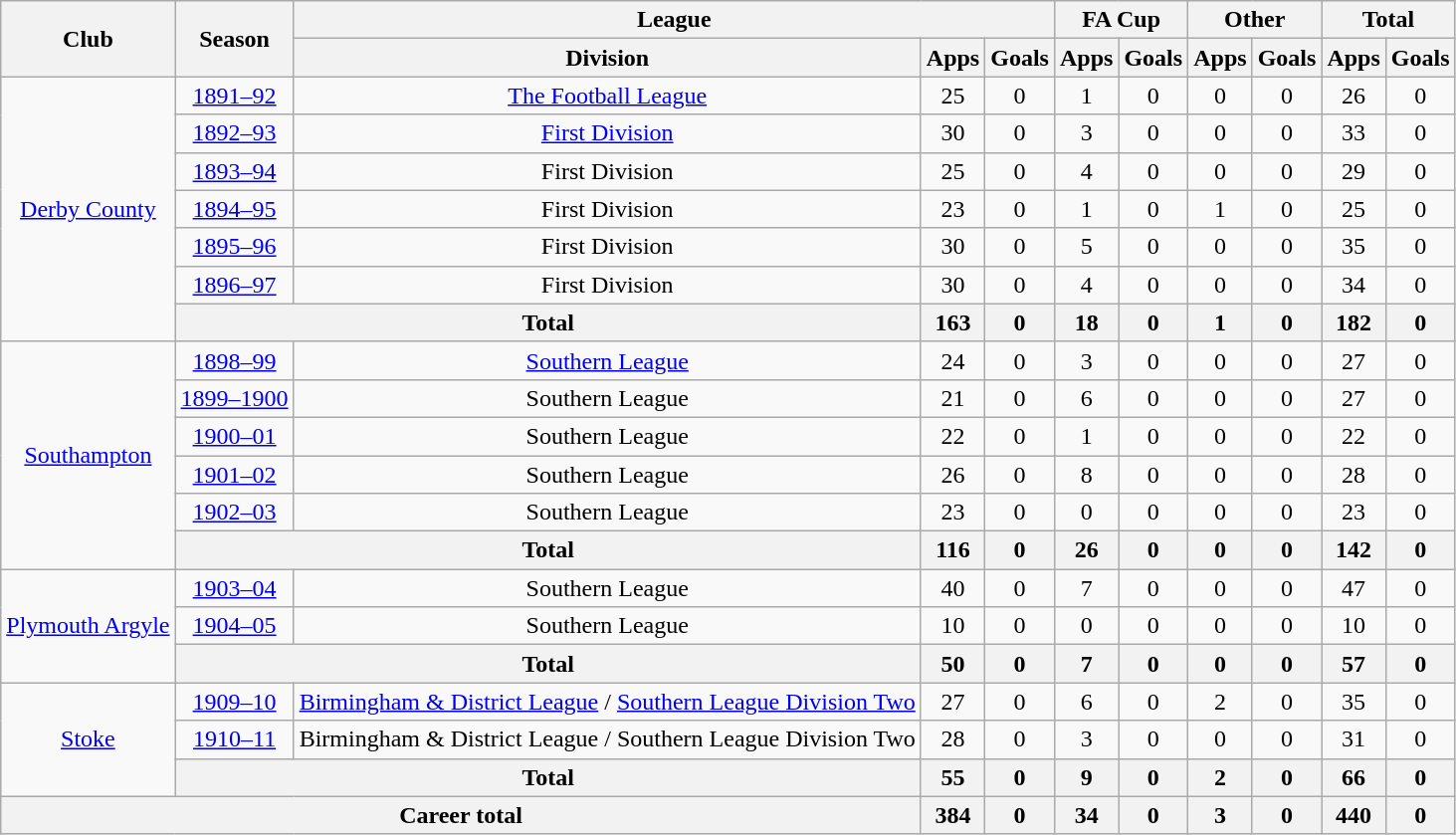<table class="wikitable" style="text-align: center;">
<tr>
<th rowspan=2>Club</th>
<th rowspan=2>Season</th>
<th colspan=3>League</th>
<th colspan=2>FA Cup</th>
<th colspan=2>Other</th>
<th colspan=2>Total</th>
</tr>
<tr>
<th>Division</th>
<th>Apps</th>
<th>Goals</th>
<th>Apps</th>
<th>Goals</th>
<th>Apps</th>
<th>Goals</th>
<th>Apps</th>
<th>Goals</th>
</tr>
<tr>
<td rowspan=7><a href='#'>Derby County</a></td>
<td><a href='#'>1891–92</a></td>
<td><a href='#'>The Football League</a></td>
<td>25</td>
<td>0</td>
<td>1</td>
<td>0</td>
<td>0</td>
<td>0</td>
<td>26</td>
<td>0</td>
</tr>
<tr>
<td><a href='#'>1892–93</a></td>
<td><a href='#'>First Division</a></td>
<td>30</td>
<td>0</td>
<td>3</td>
<td>0</td>
<td>0</td>
<td>0</td>
<td>33</td>
<td>0</td>
</tr>
<tr>
<td><a href='#'>1893–94</a></td>
<td>First Division</td>
<td>25</td>
<td>0</td>
<td>4</td>
<td>0</td>
<td>0</td>
<td>0</td>
<td>29</td>
<td>0</td>
</tr>
<tr>
<td><a href='#'>1894–95</a></td>
<td>First Division</td>
<td>23</td>
<td>0</td>
<td>1</td>
<td>0</td>
<td>1</td>
<td>0</td>
<td>25</td>
<td>0</td>
</tr>
<tr>
<td><a href='#'>1895–96</a></td>
<td>First Division</td>
<td>30</td>
<td>0</td>
<td>5</td>
<td>0</td>
<td>0</td>
<td>0</td>
<td>35</td>
<td>0</td>
</tr>
<tr>
<td><a href='#'>1896–97</a></td>
<td>First Division</td>
<td>30</td>
<td>0</td>
<td>4</td>
<td>0</td>
<td>0</td>
<td>0</td>
<td>34</td>
<td>0</td>
</tr>
<tr>
<th colspan=2>Total</th>
<th>163</th>
<th>0</th>
<th>18</th>
<th>0</th>
<th>1</th>
<th>0</th>
<th>182</th>
<th>0</th>
</tr>
<tr>
<td rowspan=6><a href='#'>Southampton</a></td>
<td><a href='#'>1898–99</a></td>
<td><a href='#'>Southern League</a></td>
<td>24</td>
<td>0</td>
<td>3</td>
<td>0</td>
<td>0</td>
<td>0</td>
<td>27</td>
<td>0</td>
</tr>
<tr>
<td><a href='#'>1899–1900</a></td>
<td>Southern League</td>
<td>21</td>
<td>0</td>
<td>6</td>
<td>0</td>
<td>0</td>
<td>0</td>
<td>27</td>
<td>0</td>
</tr>
<tr>
<td><a href='#'>1900–01</a></td>
<td>Southern League</td>
<td>22</td>
<td>0</td>
<td>1</td>
<td>0</td>
<td>0</td>
<td>0</td>
<td>22</td>
<td>0</td>
</tr>
<tr>
<td><a href='#'>1901–02</a></td>
<td>Southern League</td>
<td>26</td>
<td>0</td>
<td>8</td>
<td>0</td>
<td>0</td>
<td>0</td>
<td>28</td>
<td>0</td>
</tr>
<tr>
<td><a href='#'>1902–03</a></td>
<td>Southern League</td>
<td>23</td>
<td>0</td>
<td>0</td>
<td>0</td>
<td>0</td>
<td>0</td>
<td>23</td>
<td>0</td>
</tr>
<tr>
<th colspan=2>Total</th>
<th>116</th>
<th>0</th>
<th>26</th>
<th>0</th>
<th>0</th>
<th>0</th>
<th>142</th>
<th>0</th>
</tr>
<tr>
<td rowspan=3><a href='#'>Plymouth Argyle</a></td>
<td><a href='#'>1903–04</a></td>
<td>Southern League</td>
<td>40</td>
<td>0</td>
<td>7</td>
<td>0</td>
<td>0</td>
<td>0</td>
<td>47</td>
<td>0</td>
</tr>
<tr>
<td><a href='#'>1904–05</a></td>
<td>Southern League</td>
<td>10</td>
<td>0</td>
<td>0</td>
<td>0</td>
<td>0</td>
<td>0</td>
<td>10</td>
<td>0</td>
</tr>
<tr>
<th colspan=2>Total</th>
<th>50</th>
<th>0</th>
<th>7</th>
<th>0</th>
<th>0</th>
<th>0</th>
<th>57</th>
<th>0</th>
</tr>
<tr>
<td rowspan=3><a href='#'>Stoke</a></td>
<td><a href='#'>1909–10</a></td>
<td><a href='#'>Birmingham & District League</a> / <a href='#'>Southern League Division Two</a></td>
<td>27</td>
<td>0</td>
<td>6</td>
<td>0</td>
<td>2</td>
<td>0</td>
<td>35</td>
<td>0</td>
</tr>
<tr>
<td><a href='#'>1910–11</a></td>
<td>Birmingham & District League / Southern League Division Two</td>
<td>28</td>
<td>0</td>
<td>3</td>
<td>0</td>
<td>0</td>
<td>0</td>
<td>31</td>
<td>0</td>
</tr>
<tr>
<th colspan=2>Total</th>
<th>55</th>
<th>0</th>
<th>9</th>
<th>0</th>
<th>2</th>
<th>0</th>
<th>66</th>
<th>0</th>
</tr>
<tr>
<th colspan=3>Career total</th>
<th>384</th>
<th>0</th>
<th>34</th>
<th>0</th>
<th>3</th>
<th>0</th>
<th>440</th>
<th>0</th>
</tr>
</table>
